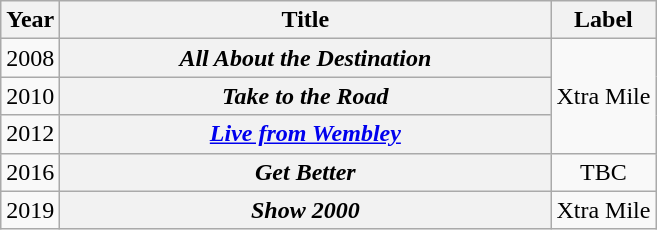<table class="wikitable plainrowheaders" style="text-align:center;">
<tr>
<th scope="col" style="width:1em;">Year</th>
<th scope="col" style="width:20em;">Title</th>
<th scope="col">Label</th>
</tr>
<tr>
<td>2008</td>
<th scope="row"><em>All About the Destination</em></th>
<td rowspan="3">Xtra Mile</td>
</tr>
<tr>
<td>2010</td>
<th scope="row"><em>Take to the Road</em></th>
</tr>
<tr>
<td>2012</td>
<th scope="row"><em><a href='#'>Live from Wembley</a></em></th>
</tr>
<tr>
<td>2016</td>
<th scope="row"><em>Get Better</em></th>
<td rowspan="1">TBC</td>
</tr>
<tr>
<td>2019</td>
<th scope="row"><em>Show 2000</em></th>
<td rowspan="1">Xtra Mile</td>
</tr>
</table>
